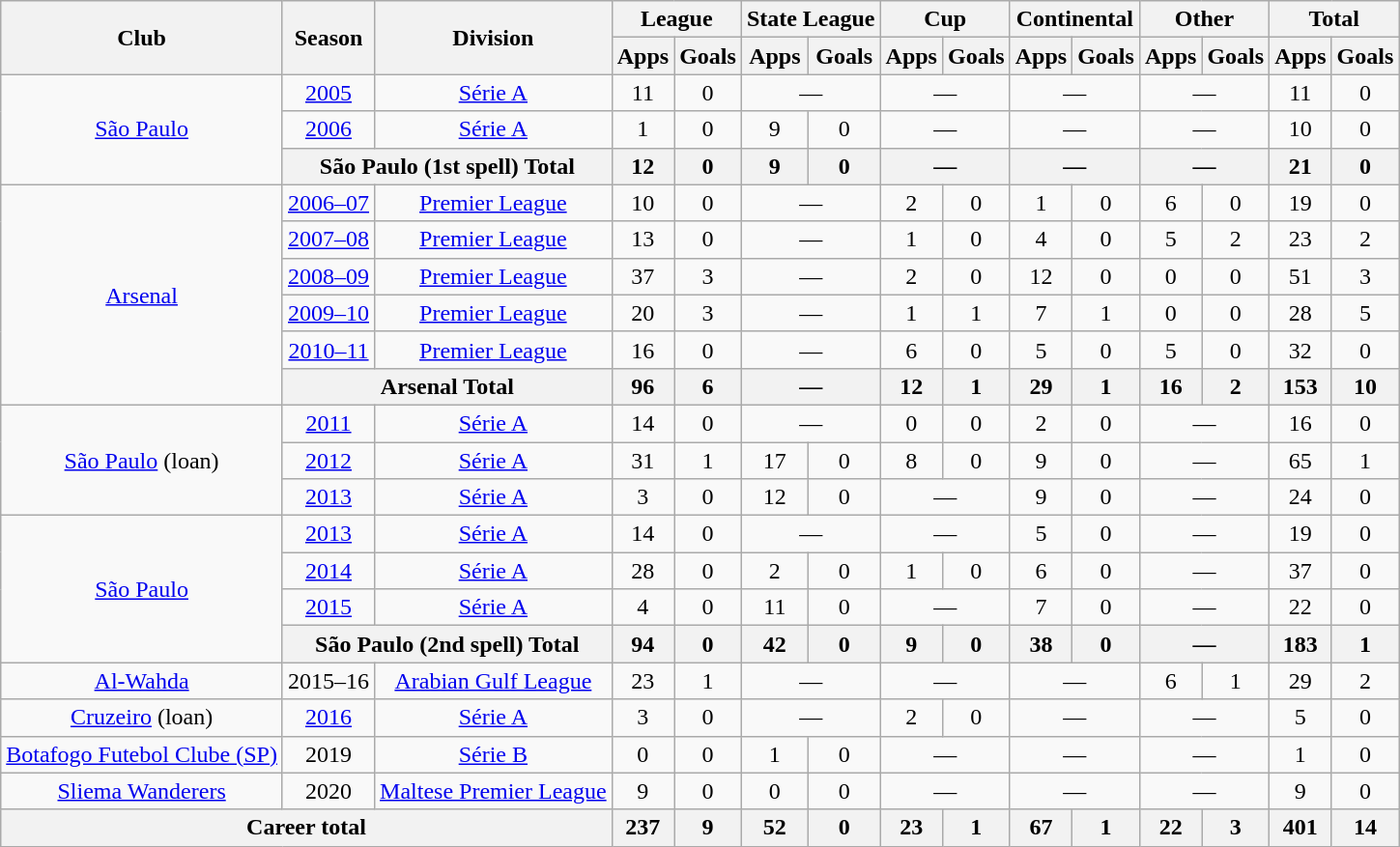<table class="wikitable" style="text-align:center;">
<tr>
<th rowspan="2">Club</th>
<th rowspan="2">Season</th>
<th rowspan="2">Division</th>
<th colspan="2">League</th>
<th colspan="2">State League</th>
<th colspan="2">Cup</th>
<th colspan="2">Continental</th>
<th colspan="2">Other</th>
<th colspan="2">Total</th>
</tr>
<tr>
<th>Apps</th>
<th>Goals</th>
<th>Apps</th>
<th>Goals</th>
<th>Apps</th>
<th>Goals</th>
<th>Apps</th>
<th>Goals</th>
<th>Apps</th>
<th>Goals</th>
<th>Apps</th>
<th>Goals</th>
</tr>
<tr>
<td rowspan="3"><a href='#'>São Paulo</a></td>
<td><a href='#'>2005</a></td>
<td><a href='#'>Série A</a></td>
<td>11</td>
<td>0</td>
<td colspan=2>—</td>
<td colspan=2>—</td>
<td colspan=2>—</td>
<td colspan=2>—</td>
<td>11</td>
<td>0</td>
</tr>
<tr>
<td><a href='#'>2006</a></td>
<td><a href='#'>Série A</a></td>
<td>1</td>
<td>0</td>
<td>9</td>
<td>0</td>
<td colspan=2>—</td>
<td colspan=2>—</td>
<td colspan=2>—</td>
<td>10</td>
<td>0</td>
</tr>
<tr>
<th colspan=2>São Paulo (1st spell) Total</th>
<th>12</th>
<th>0</th>
<th>9</th>
<th>0</th>
<th colspan=2>—</th>
<th colspan=2>—</th>
<th colspan=2>—</th>
<th>21</th>
<th>0</th>
</tr>
<tr>
<td rowspan="6"><a href='#'>Arsenal</a></td>
<td><a href='#'>2006–07</a></td>
<td><a href='#'>Premier League</a></td>
<td>10</td>
<td>0</td>
<td colspan=2>—</td>
<td>2</td>
<td>0</td>
<td>1</td>
<td>0</td>
<td>6</td>
<td>0</td>
<td>19</td>
<td>0</td>
</tr>
<tr>
<td><a href='#'>2007–08</a></td>
<td><a href='#'>Premier League</a></td>
<td>13</td>
<td>0</td>
<td colspan=2>—</td>
<td>1</td>
<td>0</td>
<td>4</td>
<td>0</td>
<td>5</td>
<td>2</td>
<td>23</td>
<td>2</td>
</tr>
<tr>
<td><a href='#'>2008–09</a></td>
<td><a href='#'>Premier League</a></td>
<td>37</td>
<td>3</td>
<td colspan=2>—</td>
<td>2</td>
<td>0</td>
<td>12</td>
<td>0</td>
<td>0</td>
<td>0</td>
<td>51</td>
<td>3</td>
</tr>
<tr>
<td><a href='#'>2009–10</a></td>
<td><a href='#'>Premier League</a></td>
<td>20</td>
<td>3</td>
<td colspan=2>—</td>
<td>1</td>
<td>1</td>
<td>7</td>
<td>1</td>
<td>0</td>
<td>0</td>
<td>28</td>
<td>5</td>
</tr>
<tr>
<td><a href='#'>2010–11</a></td>
<td><a href='#'>Premier League</a></td>
<td>16</td>
<td>0</td>
<td colspan=2>—</td>
<td>6</td>
<td>0</td>
<td>5</td>
<td>0</td>
<td>5</td>
<td>0</td>
<td>32</td>
<td>0</td>
</tr>
<tr>
<th colspan=2>Arsenal Total</th>
<th>96</th>
<th>6</th>
<th colspan=2>—</th>
<th>12</th>
<th>1</th>
<th>29</th>
<th>1</th>
<th>16</th>
<th>2</th>
<th>153</th>
<th>10</th>
</tr>
<tr>
<td rowspan="3"><a href='#'>São Paulo</a> (loan)</td>
<td><a href='#'>2011</a></td>
<td><a href='#'>Série A</a></td>
<td>14</td>
<td>0</td>
<td colspan=2>—</td>
<td>0</td>
<td>0</td>
<td>2</td>
<td>0</td>
<td colspan=2>—</td>
<td>16</td>
<td>0</td>
</tr>
<tr>
<td><a href='#'>2012</a></td>
<td><a href='#'>Série A</a></td>
<td>31</td>
<td>1</td>
<td>17</td>
<td>0</td>
<td>8</td>
<td>0</td>
<td>9</td>
<td>0</td>
<td colspan=2>—</td>
<td>65</td>
<td>1</td>
</tr>
<tr>
<td><a href='#'>2013</a></td>
<td><a href='#'>Série A</a></td>
<td>3</td>
<td>0</td>
<td>12</td>
<td>0</td>
<td colspan=2>—</td>
<td>9</td>
<td>0</td>
<td colspan=2>—</td>
<td>24</td>
<td>0</td>
</tr>
<tr>
<td rowspan="4"><a href='#'>São Paulo</a></td>
<td><a href='#'>2013</a></td>
<td><a href='#'>Série A</a></td>
<td>14</td>
<td>0</td>
<td colspan=2>—</td>
<td colspan=2>—</td>
<td>5</td>
<td>0</td>
<td colspan=2>—</td>
<td>19</td>
<td>0</td>
</tr>
<tr>
<td><a href='#'>2014</a></td>
<td><a href='#'>Série A</a></td>
<td>28</td>
<td>0</td>
<td>2</td>
<td>0</td>
<td>1</td>
<td>0</td>
<td>6</td>
<td>0</td>
<td colspan=2>—</td>
<td>37</td>
<td>0</td>
</tr>
<tr>
<td><a href='#'>2015</a></td>
<td><a href='#'>Série A</a></td>
<td>4</td>
<td>0</td>
<td>11</td>
<td>0</td>
<td colspan=2>—</td>
<td>7</td>
<td>0</td>
<td colspan=2>—</td>
<td>22</td>
<td>0</td>
</tr>
<tr>
<th colspan=2>São Paulo (2nd spell) Total</th>
<th>94</th>
<th>0</th>
<th>42</th>
<th>0</th>
<th>9</th>
<th>0</th>
<th>38</th>
<th>0</th>
<th colspan=2>—</th>
<th>183</th>
<th>1</th>
</tr>
<tr>
<td><a href='#'>Al-Wahda</a></td>
<td>2015–16</td>
<td><a href='#'>Arabian Gulf League</a></td>
<td>23</td>
<td>1</td>
<td colspan=2>—</td>
<td colspan=2>—</td>
<td colspan=2>—</td>
<td>6</td>
<td>1</td>
<td>29</td>
<td>2</td>
</tr>
<tr>
<td><a href='#'>Cruzeiro</a> (loan)</td>
<td><a href='#'>2016</a></td>
<td><a href='#'>Série A</a></td>
<td>3</td>
<td>0</td>
<td colspan=2>—</td>
<td>2</td>
<td>0</td>
<td colspan=2>—</td>
<td colspan=2>—</td>
<td>5</td>
<td>0</td>
</tr>
<tr>
<td><a href='#'>Botafogo Futebol Clube (SP)</a></td>
<td>2019</td>
<td><a href='#'>Série B</a></td>
<td>0</td>
<td>0</td>
<td>1</td>
<td>0</td>
<td colspan=2>—</td>
<td colspan=2>—</td>
<td colspan=2>—</td>
<td>1</td>
<td>0</td>
</tr>
<tr>
<td><a href='#'>Sliema Wanderers</a></td>
<td>2020</td>
<td><a href='#'>Maltese Premier League</a></td>
<td>9</td>
<td>0</td>
<td>0</td>
<td>0</td>
<td colspan=2>—</td>
<td colspan=2>—</td>
<td colspan=2>—</td>
<td>9</td>
<td>0</td>
</tr>
<tr>
<th colspan="3">Career total</th>
<th>237</th>
<th>9</th>
<th>52</th>
<th>0</th>
<th>23</th>
<th>1</th>
<th>67</th>
<th>1</th>
<th>22</th>
<th>3</th>
<th>401</th>
<th>14</th>
</tr>
</table>
